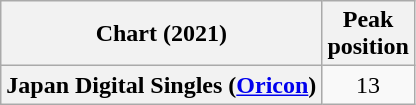<table class="wikitable plainrowheaders" style="text-align:center">
<tr>
<th scope="col">Chart (2021)</th>
<th scope="col">Peak<br>position</th>
</tr>
<tr>
<th scope="row">Japan Digital Singles (<a href='#'>Oricon</a>)</th>
<td>13</td>
</tr>
</table>
